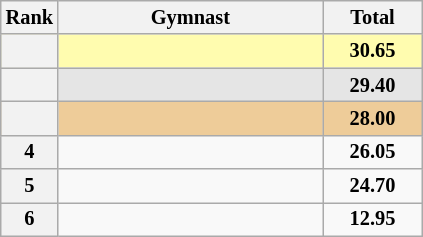<table class="wikitable sortable" style="text-align:center; font-size:85%">
<tr>
<th scope="col" style="width:20px;">Rank</th>
<th ! scope="col" style="width:170px;">Gymnast</th>
<th ! scope="col" style="width:60px;">Total</th>
</tr>
<tr bgcolor=fffcaf>
<th scope=row></th>
<td align=left></td>
<td><strong>30.65</strong></td>
</tr>
<tr bgcolor=e5e5e5>
<th scope=row></th>
<td align=left></td>
<td><strong>29.40</strong></td>
</tr>
<tr bgcolor=eecc99>
<th scope=row></th>
<td align=left></td>
<td><strong>28.00</strong></td>
</tr>
<tr>
<th scope=row>4</th>
<td align=left></td>
<td><strong>26.05</strong></td>
</tr>
<tr>
<th scope=row>5</th>
<td align=left></td>
<td><strong>24.70</strong></td>
</tr>
<tr>
<th scope=row>6</th>
<td align=left></td>
<td><strong>12.95</strong></td>
</tr>
</table>
